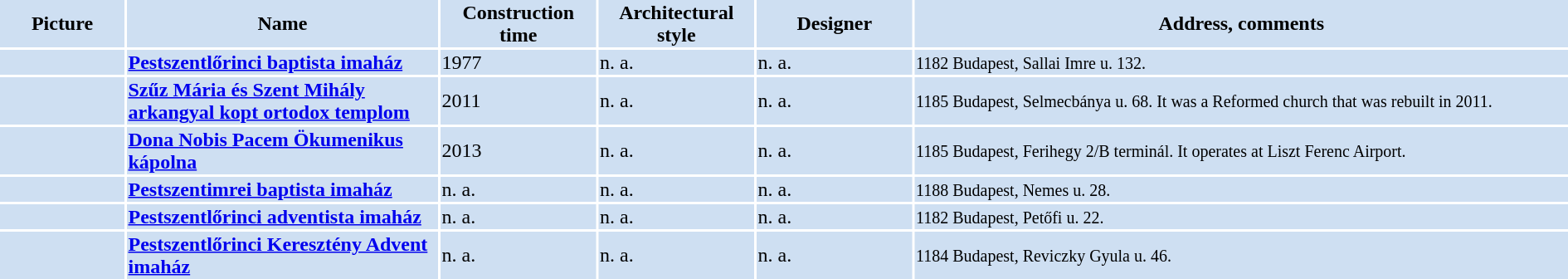<table width="100%">
<tr>
<th bgcolor="#CEDFF2" width="8%">Picture</th>
<th bgcolor="#CEDFF2" width="20%">Name</th>
<th bgcolor="#CEDFF2" width="10%">Construction time</th>
<th bgcolor="#CEDFF2" width="10%">Architectural style</th>
<th bgcolor="#CEDFF2" width="10%">Designer</th>
<th bgcolor="#CEDFF2" width="42%">Address, comments</th>
</tr>
<tr>
<td bgcolor="#CEDFF2"></td>
<td bgcolor="#CEDFF2"><strong><a href='#'>Pestszentlőrinci baptista imaház</a></strong></td>
<td bgcolor="#CEDFF2">1977</td>
<td bgcolor="#CEDFF2">n. a.</td>
<td bgcolor="#CEDFF2">n. a.</td>
<td bgcolor="#CEDFF2"><small>1182 Budapest, Sallai Imre u. 132.</small></td>
</tr>
<tr>
<td bgcolor="#CEDFF2"></td>
<td bgcolor="#CEDFF2"><strong><a href='#'>Szűz Mária és Szent Mihály arkangyal kopt ortodox templom</a></strong></td>
<td bgcolor="#CEDFF2">2011</td>
<td bgcolor="#CEDFF2">n. a.</td>
<td bgcolor="#CEDFF2">n. a.</td>
<td bgcolor="#CEDFF2"><small>1185 Budapest, Selmecbánya u. 68. It was a Reformed church that was rebuilt in 2011.</small></td>
</tr>
<tr>
<td bgcolor="#CEDFF2"> </td>
<td bgcolor="#CEDFF2"><strong><a href='#'>Dona Nobis Pacem Ökumenikus kápolna</a></strong></td>
<td bgcolor="#CEDFF2">2013</td>
<td bgcolor="#CEDFF2">n. a.</td>
<td bgcolor="#CEDFF2">n. a.</td>
<td bgcolor="#CEDFF2"><small>1185 Budapest, Ferihegy 2/B terminál. It operates at Liszt Ferenc Airport.</small></td>
</tr>
<tr>
<td bgcolor="#CEDFF2"></td>
<td bgcolor="#CEDFF2"><strong><a href='#'>Pestszentimrei baptista imaház</a></strong></td>
<td bgcolor="#CEDFF2">n. a.</td>
<td bgcolor="#CEDFF2">n. a.</td>
<td bgcolor="#CEDFF2">n. a.</td>
<td bgcolor="#CEDFF2"><small>1188 Budapest, Nemes u. 28.</small></td>
</tr>
<tr>
<td bgcolor="#CEDFF2"></td>
<td bgcolor="#CEDFF2"><strong><a href='#'>Pestszentlőrinci adventista imaház</a></strong></td>
<td bgcolor="#CEDFF2">n. a.</td>
<td bgcolor="#CEDFF2">n. a.</td>
<td bgcolor="#CEDFF2">n. a.</td>
<td bgcolor="#CEDFF2"><small>1182 Budapest, Petőfi u. 22.</small></td>
</tr>
<tr>
<td bgcolor="#CEDFF2"></td>
<td bgcolor="#CEDFF2"><strong><a href='#'>Pestszentlőrinci Keresztény Advent imaház</a></strong></td>
<td bgcolor="#CEDFF2">n. a.</td>
<td bgcolor="#CEDFF2">n. a.</td>
<td bgcolor="#CEDFF2">n. a.</td>
<td bgcolor="#CEDFF2"><small>1184 Budapest, Reviczky Gyula u. 46.</small></td>
</tr>
</table>
